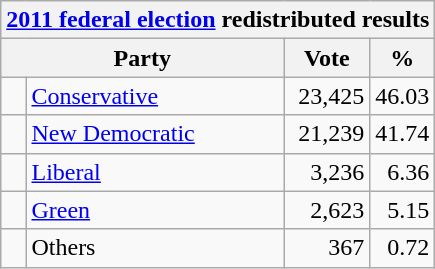<table class="wikitable">
<tr>
<th colspan="4"><a href='#'>2011 federal election</a> redistributed results</th>
</tr>
<tr>
<th bgcolor="#DDDDFF" width="130px" colspan="2">Party</th>
<th bgcolor="#DDDDFF" width="50px">Vote</th>
<th bgcolor="#DDDDFF" width="30px">%</th>
</tr>
<tr>
<td> </td>
<td><a href='#'>Conservative</a></td>
<td align="right">23,425</td>
<td align="right">46.03</td>
</tr>
<tr>
<td> </td>
<td><a href='#'>New Democratic</a></td>
<td align="right">21,239</td>
<td align="right">41.74</td>
</tr>
<tr>
<td> </td>
<td><a href='#'>Liberal</a></td>
<td align="right">3,236</td>
<td align="right">6.36</td>
</tr>
<tr>
<td> </td>
<td><a href='#'>Green</a></td>
<td align="right">2,623</td>
<td align="right">5.15</td>
</tr>
<tr>
<td> </td>
<td>Others</td>
<td align="right">367</td>
<td align="right">0.72</td>
</tr>
</table>
